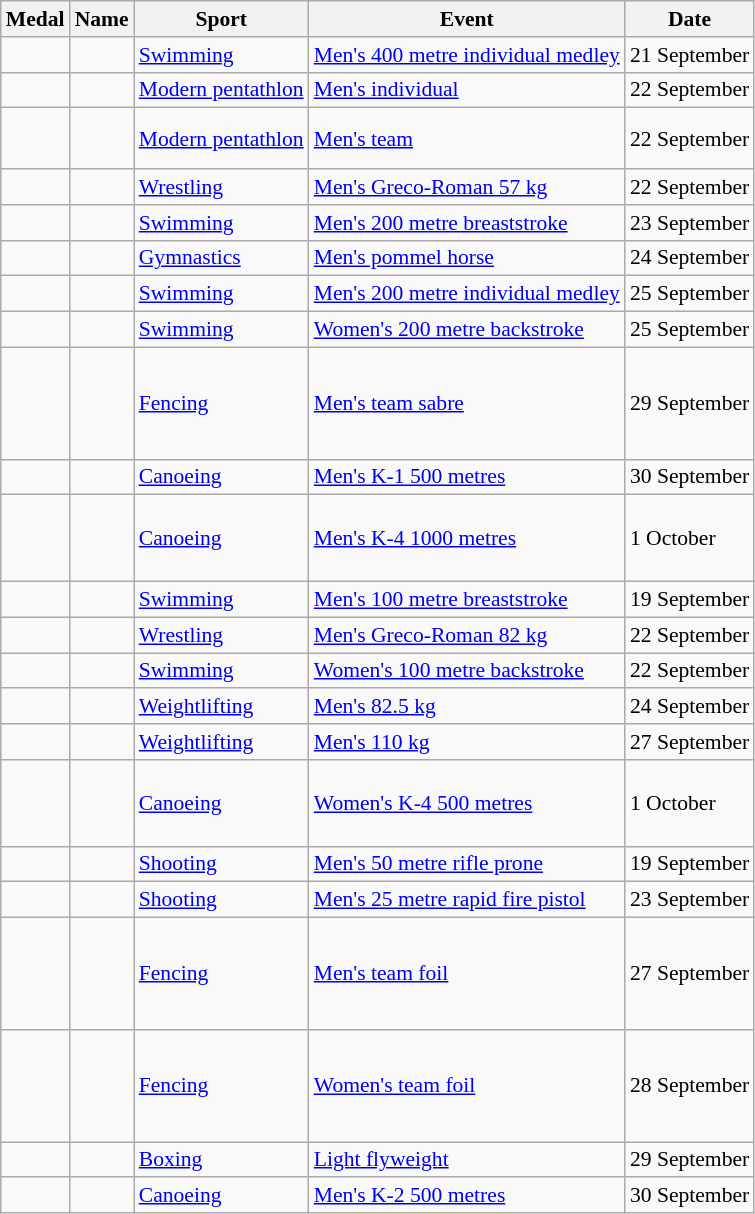<table class="wikitable sortable" style="font-size:90%">
<tr>
<th>Medal</th>
<th>Name</th>
<th>Sport</th>
<th>Event</th>
<th>Date</th>
</tr>
<tr>
<td></td>
<td></td>
<td><a href='#'>Swimming</a></td>
<td><a href='#'>Men's 400 metre individual medley</a></td>
<td>21 September</td>
</tr>
<tr>
<td></td>
<td></td>
<td><a href='#'>Modern pentathlon</a></td>
<td><a href='#'>Men's individual</a></td>
<td>22 September</td>
</tr>
<tr>
<td></td>
<td><br><br></td>
<td><a href='#'>Modern pentathlon</a></td>
<td><a href='#'>Men's team</a></td>
<td>22 September</td>
</tr>
<tr>
<td></td>
<td></td>
<td><a href='#'>Wrestling</a></td>
<td><a href='#'>Men's Greco-Roman 57 kg</a></td>
<td>22 September</td>
</tr>
<tr>
<td></td>
<td></td>
<td><a href='#'>Swimming</a></td>
<td><a href='#'>Men's 200 metre breaststroke</a></td>
<td>23 September</td>
</tr>
<tr>
<td></td>
<td></td>
<td><a href='#'>Gymnastics</a></td>
<td><a href='#'>Men's pommel horse</a></td>
<td>24 September</td>
</tr>
<tr>
<td></td>
<td></td>
<td><a href='#'>Swimming</a></td>
<td><a href='#'>Men's 200 metre individual medley</a></td>
<td>25 September</td>
</tr>
<tr>
<td></td>
<td></td>
<td><a href='#'>Swimming</a></td>
<td><a href='#'>Women's 200 metre backstroke</a></td>
<td>25 September</td>
</tr>
<tr>
<td></td>
<td><br><br><br><br></td>
<td><a href='#'>Fencing</a></td>
<td><a href='#'>Men's team sabre</a></td>
<td>29 September</td>
</tr>
<tr>
<td></td>
<td></td>
<td><a href='#'>Canoeing</a></td>
<td><a href='#'>Men's K-1 500 metres</a></td>
<td>30 September</td>
</tr>
<tr>
<td></td>
<td><br><br><br></td>
<td><a href='#'>Canoeing</a></td>
<td><a href='#'>Men's K-4 1000 metres</a></td>
<td>1 October</td>
</tr>
<tr>
<td></td>
<td></td>
<td><a href='#'>Swimming</a></td>
<td><a href='#'>Men's 100 metre breaststroke</a></td>
<td>19 September</td>
</tr>
<tr>
<td></td>
<td></td>
<td><a href='#'>Wrestling</a></td>
<td><a href='#'>Men's Greco-Roman 82 kg</a></td>
<td>22 September</td>
</tr>
<tr>
<td></td>
<td></td>
<td><a href='#'>Swimming</a></td>
<td><a href='#'>Women's 100 metre backstroke</a></td>
<td>22 September</td>
</tr>
<tr>
<td></td>
<td></td>
<td><a href='#'>Weightlifting</a></td>
<td><a href='#'>Men's 82.5 kg</a></td>
<td>24 September</td>
</tr>
<tr>
<td></td>
<td></td>
<td><a href='#'>Weightlifting</a></td>
<td><a href='#'>Men's 110 kg</a></td>
<td>27 September</td>
</tr>
<tr>
<td></td>
<td><br><br><br></td>
<td><a href='#'>Canoeing</a></td>
<td><a href='#'>Women's K-4 500 metres</a></td>
<td>1 October</td>
</tr>
<tr>
<td></td>
<td></td>
<td><a href='#'>Shooting</a></td>
<td><a href='#'>Men's 50 metre rifle prone</a></td>
<td>19 September</td>
</tr>
<tr>
<td></td>
<td></td>
<td><a href='#'>Shooting</a></td>
<td><a href='#'>Men's 25 metre rapid fire pistol</a></td>
<td>23 September</td>
</tr>
<tr>
<td></td>
<td><br><br><br><br></td>
<td><a href='#'>Fencing</a></td>
<td><a href='#'>Men's team foil</a></td>
<td>27 September</td>
</tr>
<tr>
<td></td>
<td><br><br><br><br></td>
<td><a href='#'>Fencing</a></td>
<td><a href='#'>Women's team foil</a></td>
<td>28 September</td>
</tr>
<tr>
<td></td>
<td></td>
<td><a href='#'>Boxing</a></td>
<td><a href='#'>Light flyweight</a></td>
<td>29 September</td>
</tr>
<tr>
<td></td>
<td><br></td>
<td><a href='#'>Canoeing</a></td>
<td><a href='#'>Men's K-2 500 metres</a></td>
<td>30 September</td>
</tr>
</table>
